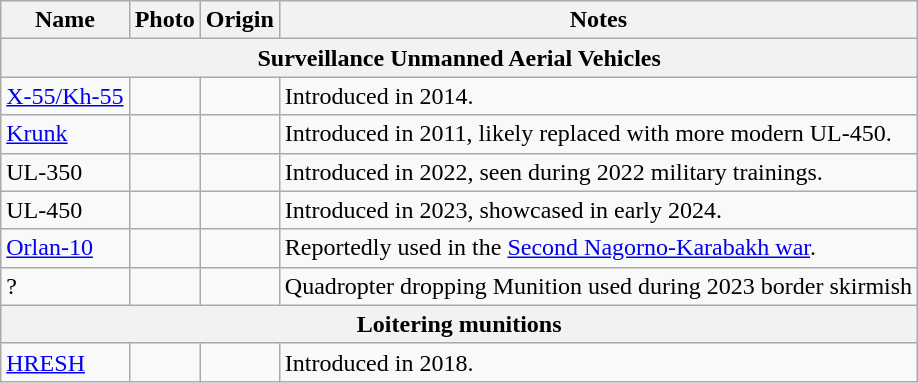<table class="wikitable">
<tr>
<th>Name</th>
<th>Photo</th>
<th>Origin</th>
<th>Notes</th>
</tr>
<tr>
<th colspan="4">Surveillance Unmanned Aerial Vehicles</th>
</tr>
<tr>
<td><a href='#'>X-55/Kh-55</a></td>
<td></td>
<td></td>
<td>Introduced in 2014.</td>
</tr>
<tr>
<td><a href='#'>Krunk</a></td>
<td></td>
<td></td>
<td>Introduced in 2011, likely replaced with more modern UL-450.</td>
</tr>
<tr>
<td>UL-350</td>
<td></td>
<td></td>
<td>Introduced in 2022, seen during 2022 military trainings.</td>
</tr>
<tr>
<td>UL-450</td>
<td></td>
<td></td>
<td>Introduced in 2023, showcased in early 2024.</td>
</tr>
<tr>
<td><a href='#'>Orlan-10</a></td>
<td></td>
<td></td>
<td>Reportedly used in the <a href='#'>Second Nagorno-Karabakh war</a>.</td>
</tr>
<tr>
<td>?</td>
<td></td>
<td></td>
<td>Quadropter dropping Munition used during 2023 border skirmish</td>
</tr>
<tr>
<th colspan="4">Loitering munitions</th>
</tr>
<tr>
<td><a href='#'>HRESH</a></td>
<td></td>
<td></td>
<td>Introduced in 2018.</td>
</tr>
</table>
